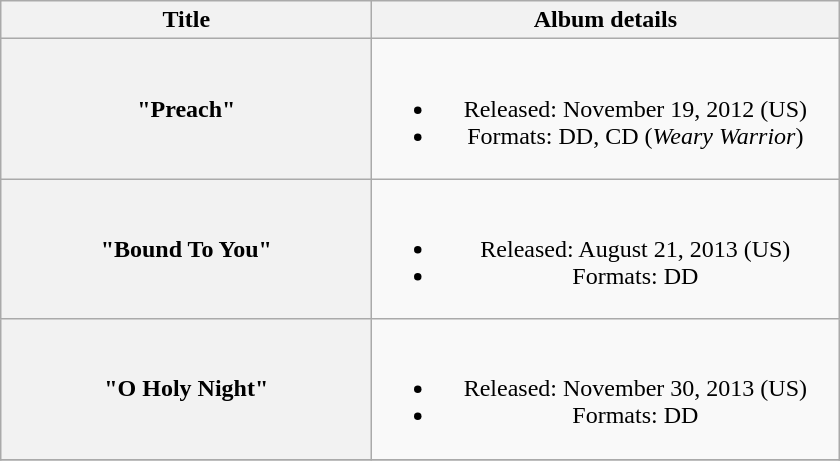<table class="wikitable plainrowheaders" style="text-align:center;">
<tr>
<th scope="col" style="width:15em;">Title</th>
<th scope="col" style="width:19em;">Album details</th>
</tr>
<tr>
<th scope="row">"Preach"</th>
<td><br><ul><li>Released: November 19, 2012 <span>(US)</span></li><li>Formats: DD, CD (<em>Weary Warrior</em>)</li></ul></td>
</tr>
<tr>
<th scope="row">"Bound To You"</th>
<td><br><ul><li>Released: August 21, 2013 <span>(US)</span></li><li>Formats: DD</li></ul></td>
</tr>
<tr>
<th scope="row">"O Holy Night"</th>
<td><br><ul><li>Released: November 30, 2013 <span>(US)</span></li><li>Formats: DD</li></ul></td>
</tr>
<tr>
</tr>
</table>
